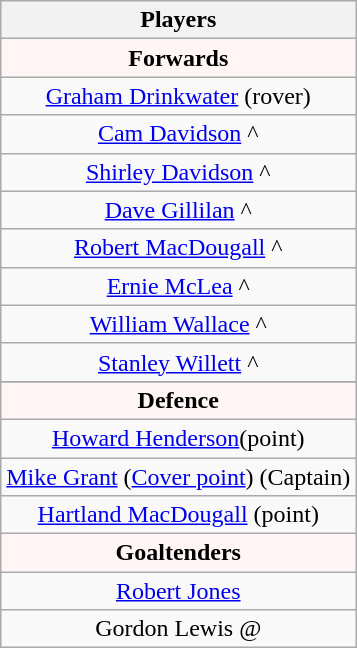<table class="wikitable" style="text-align:center;">
<tr>
<th>Players</th>
</tr>
<tr style="font-weight:bold; background-color:#FFF5F5;">
<td colspan="1" align="center"><strong>Forwards</strong></td>
</tr>
<tr>
<td><a href='#'>Graham Drinkwater</a> (rover)</td>
</tr>
<tr>
<td><a href='#'>Cam Davidson</a> ^</td>
</tr>
<tr>
<td><a href='#'>Shirley Davidson</a> ^</td>
</tr>
<tr>
<td><a href='#'>Dave Gillilan</a> ^</td>
</tr>
<tr>
<td><a href='#'>Robert MacDougall</a> ^</td>
</tr>
<tr>
<td><a href='#'>Ernie McLea</a> ^</td>
</tr>
<tr>
<td><a href='#'>William Wallace</a> ^</td>
</tr>
<tr>
<td><a href='#'>Stanley Willett</a> ^</td>
</tr>
<tr>
</tr>
<tr style="font-weight:bold; background-color:#FFF5F5;">
<td colspan="1" align="center"><strong>Defence</strong></td>
</tr>
<tr>
<td><a href='#'>Howard Henderson</a>(point)</td>
</tr>
<tr>
<td><a href='#'>Mike Grant</a> (<a href='#'>Cover point</a>) (Captain)</td>
</tr>
<tr>
<td><a href='#'>Hartland MacDougall</a> (point)</td>
</tr>
<tr style="font-weight:bold; background-color:#FFF5F5;">
<td colspan="1" align="center"><strong>Goaltenders</strong></td>
</tr>
<tr>
<td><a href='#'>Robert Jones</a></td>
</tr>
<tr>
<td>Gordon Lewis @</td>
</tr>
</table>
